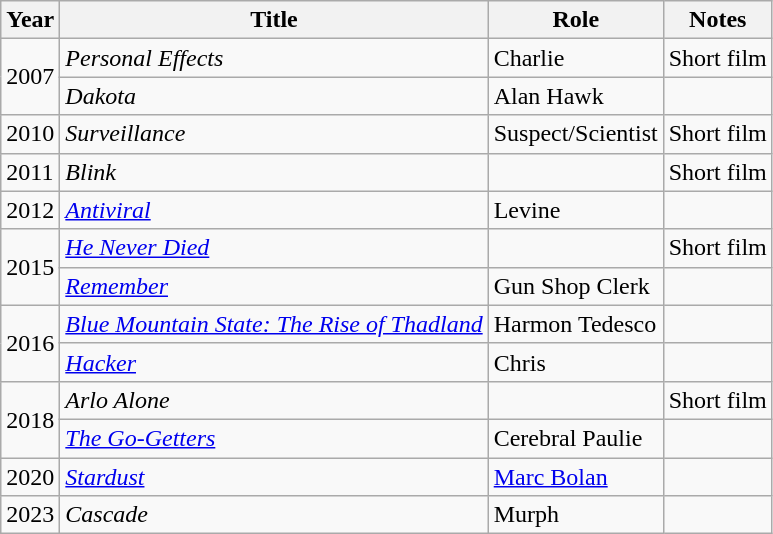<table class="wikitable sortable">
<tr>
<th>Year</th>
<th>Title</th>
<th>Role</th>
<th class="unsortable">Notes</th>
</tr>
<tr>
<td rowspan="2">2007</td>
<td><em>Personal Effects</em></td>
<td>Charlie</td>
<td>Short film</td>
</tr>
<tr>
<td><em>Dakota</em></td>
<td>Alan Hawk</td>
<td></td>
</tr>
<tr>
<td>2010</td>
<td><em>Surveillance</em></td>
<td>Suspect/Scientist</td>
<td>Short film</td>
</tr>
<tr>
<td>2011</td>
<td><em>Blink</em></td>
<td></td>
<td>Short film</td>
</tr>
<tr>
<td>2012</td>
<td><em><a href='#'>Antiviral</a></em></td>
<td>Levine</td>
<td></td>
</tr>
<tr>
<td rowspan="2">2015</td>
<td><em><a href='#'>He Never Died</a></em></td>
<td></td>
<td>Short film</td>
</tr>
<tr>
<td><em><a href='#'>Remember</a></em></td>
<td>Gun Shop Clerk</td>
<td></td>
</tr>
<tr>
<td rowspan="2">2016</td>
<td><em><a href='#'>Blue Mountain State: The Rise of Thadland</a></em></td>
<td>Harmon Tedesco</td>
<td></td>
</tr>
<tr>
<td><em><a href='#'>Hacker</a></em></td>
<td>Chris</td>
<td></td>
</tr>
<tr>
<td rowspan="2">2018</td>
<td><em>Arlo Alone</em></td>
<td></td>
<td>Short film</td>
</tr>
<tr>
<td data-sort-value="Go-Getters, The"><em><a href='#'>The Go-Getters</a></em></td>
<td>Cerebral Paulie</td>
<td></td>
</tr>
<tr>
<td>2020</td>
<td><em><a href='#'>Stardust</a></em></td>
<td><a href='#'>Marc Bolan</a></td>
<td></td>
</tr>
<tr>
<td>2023</td>
<td><em>Cascade</em></td>
<td>Murph</td>
<td></td>
</tr>
</table>
